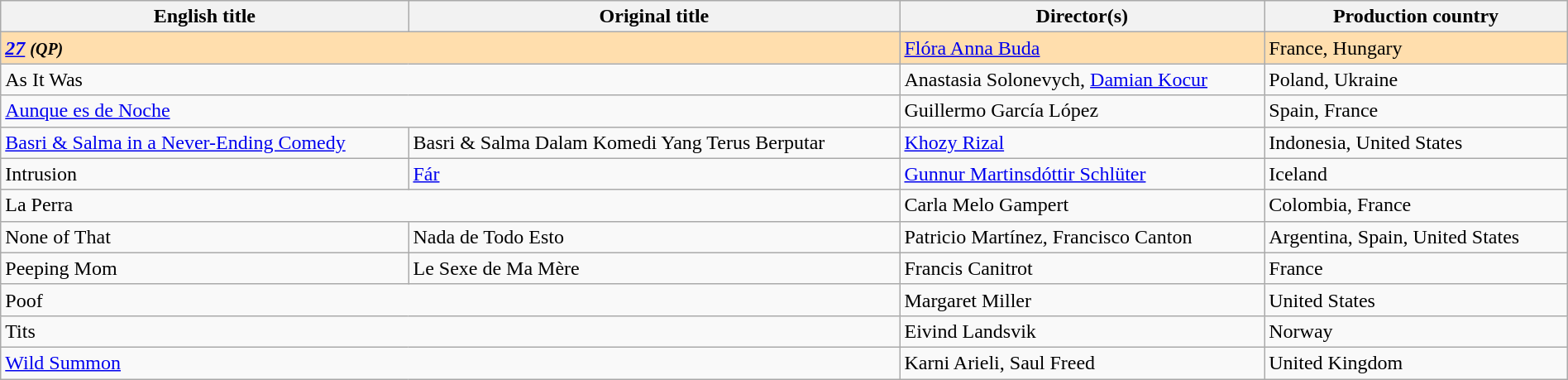<table class="wikitable" style="width:100%;">
<tr>
<th scope="col">English title</th>
<th>Original title</th>
<th scope="col">Director(s)</th>
<th scope="col">Production country</th>
</tr>
<tr - style="background:#FFDEAD;">
<td colspan="2"><strong><em><a href='#'>27</a><em> <small>(QP)</small><strong></td>
<td></strong><a href='#'>Flóra Anna Buda</a><strong></td>
<td></strong>France, Hungary<strong></td>
</tr>
<tr>
<td colspan="2"></em>As It Was<em></td>
<td>Anastasia Solonevych, <a href='#'>Damian Kocur</a></td>
<td>Poland, Ukraine</td>
</tr>
<tr>
<td colspan="2"></em><a href='#'>Aunque es de Noche</a><em></td>
<td>Guillermo García López</td>
<td>Spain, France</td>
</tr>
<tr>
<td></em><a href='#'>Basri & Salma in a Never-Ending Comedy</a><em></td>
<td></em>Basri & Salma Dalam Komedi Yang Terus Berputar<em></td>
<td><a href='#'>Khozy Rizal</a></td>
<td>Indonesia, United States</td>
</tr>
<tr>
<td></em>Intrusion<em></td>
<td></em><a href='#'>Fár</a><em></td>
<td><a href='#'>Gunnur Martinsdóttir Schlüter</a></td>
<td>Iceland</td>
</tr>
<tr>
<td colspan=2></em>La Perra<em></td>
<td>Carla Melo Gampert</td>
<td>Colombia, France</td>
</tr>
<tr>
<td></em>None of That<em></td>
<td></em>Nada de Todo Esto<em></td>
<td>Patricio Martínez, Francisco Canton</td>
<td>Argentina, Spain, United States</td>
</tr>
<tr>
<td></em>Peeping Mom<em></td>
<td></em>Le Sexe de Ma Mère<em></td>
<td>Francis Canitrot</td>
<td>France</td>
</tr>
<tr>
<td colspan="2"></em>Poof<em></td>
<td>Margaret Miller</td>
<td>United States</td>
</tr>
<tr>
<td colspan=2></em>Tits<em></td>
<td>Eivind Landsvik</td>
<td>Norway</td>
</tr>
<tr>
<td colspan=2></em><a href='#'>Wild Summon</a><em></td>
<td>Karni Arieli, Saul Freed</td>
<td>United Kingdom</td>
</tr>
</table>
